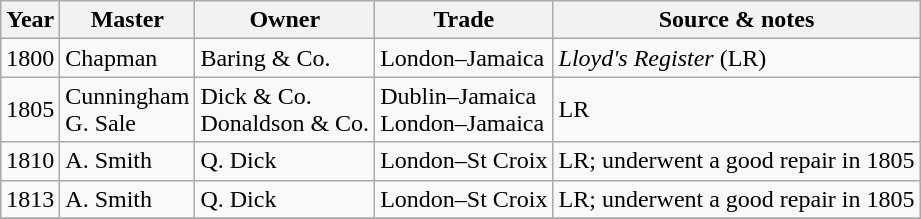<table class="sortable wikitable">
<tr>
<th>Year</th>
<th>Master</th>
<th>Owner</th>
<th>Trade</th>
<th>Source & notes</th>
</tr>
<tr>
<td>1800</td>
<td>Chapman</td>
<td>Baring & Co.</td>
<td>London–Jamaica</td>
<td><em>Lloyd's Register</em> (LR)</td>
</tr>
<tr>
<td>1805</td>
<td>Cunningham<br>G. Sale</td>
<td>Dick & Co.<br>Donaldson & Co.</td>
<td>Dublin–Jamaica<br>London–Jamaica</td>
<td>LR</td>
</tr>
<tr>
<td>1810</td>
<td>A. Smith</td>
<td>Q. Dick</td>
<td>London–St Croix</td>
<td>LR; underwent a good repair in 1805</td>
</tr>
<tr>
<td>1813</td>
<td>A. Smith</td>
<td>Q. Dick</td>
<td>London–St Croix</td>
<td>LR; underwent a good repair in 1805</td>
</tr>
<tr>
</tr>
</table>
